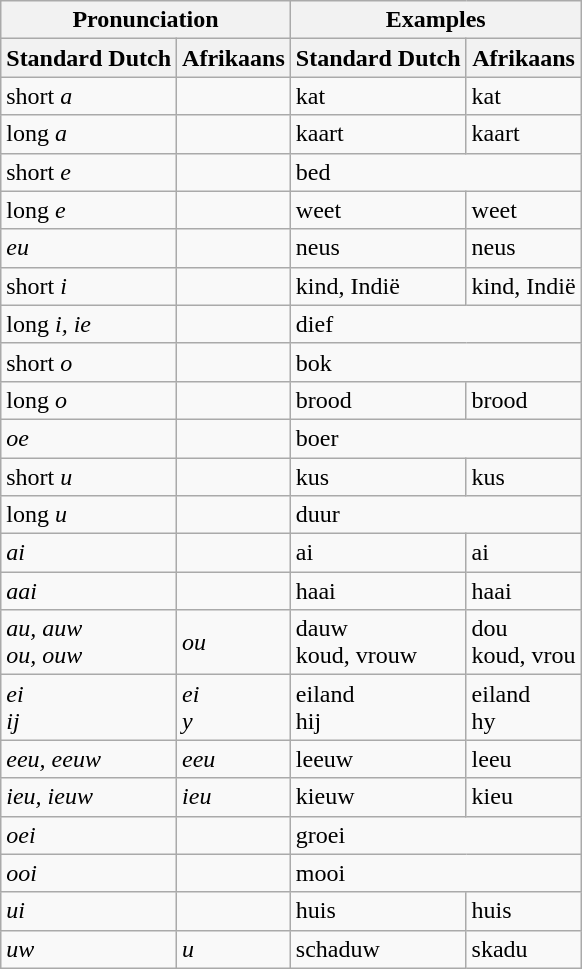<table class="wikitable">
<tr>
<th colspan="2">Pronunciation</th>
<th colspan="2">Examples</th>
</tr>
<tr>
<th>Standard Dutch</th>
<th>Afrikaans</th>
<th>Standard Dutch</th>
<th>Afrikaans</th>
</tr>
<tr>
<td>short <em>a</em> </td>
<td></td>
<td>kat </td>
<td>kat </td>
</tr>
<tr>
<td>long <em>a</em> </td>
<td></td>
<td>kaart </td>
<td>kaart </td>
</tr>
<tr>
<td>short <em>e</em> </td>
<td></td>
<td colspan="2">bed </td>
</tr>
<tr>
<td>long <em>e</em> </td>
<td></td>
<td>weet </td>
<td>weet </td>
</tr>
<tr>
<td><em>eu</em> </td>
<td></td>
<td>neus </td>
<td>neus </td>
</tr>
<tr>
<td>short <em>i</em> </td>
<td></td>
<td>kind, Indië </td>
<td>kind, Indië </td>
</tr>
<tr>
<td>long <em>i, ie</em> </td>
<td></td>
<td colspan="2">dief </td>
</tr>
<tr>
<td>short <em>o</em> </td>
<td></td>
<td colspan="2">bok </td>
</tr>
<tr>
<td>long <em>o</em> </td>
<td></td>
<td>brood	 </td>
<td>brood </td>
</tr>
<tr>
<td><em>oe</em> </td>
<td></td>
<td colspan=2>boer </td>
</tr>
<tr>
<td>short <em>u</em> </td>
<td></td>
<td>kus </td>
<td>kus </td>
</tr>
<tr>
<td>long <em>u</em> </td>
<td></td>
<td colspan="2">duur </td>
</tr>
<tr>
<td><em>ai</em> </td>
<td></td>
<td>ai </td>
<td>ai </td>
</tr>
<tr>
<td><em>aai</em> </td>
<td></td>
<td>haai </td>
<td>haai </td>
</tr>
<tr>
<td><em>au, auw</em> <br><em>ou, ouw</em> </td>
<td><em>ou</em> </td>
<td>dauw <br>koud, vrouw </td>
<td>dou <br>koud, vrou </td>
</tr>
<tr>
<td><em>ei</em> <br><em>ij</em> </td>
<td><em>ei</em> <br><em>y</em> </td>
<td>eiland <br>hij </td>
<td>eiland <br>hy </td>
</tr>
<tr>
<td><em>eeu, eeuw</em> </td>
<td><em>eeu</em> </td>
<td>leeuw </td>
<td>leeu </td>
</tr>
<tr>
<td><em>ieu, ieuw</em> </td>
<td><em>ieu</em> </td>
<td>kieuw </td>
<td>kieu </td>
</tr>
<tr>
<td><em>oei</em> </td>
<td></td>
<td colspan=2>groei </td>
</tr>
<tr>
<td><em>ooi</em> </td>
<td></td>
<td colspan=2>mooi </td>
</tr>
<tr>
<td><em>ui</em> </td>
<td></td>
<td>huis </td>
<td>huis </td>
</tr>
<tr>
<td><em>uw</em> </td>
<td><em>u</em> </td>
<td>schaduw </td>
<td>skadu </td>
</tr>
</table>
